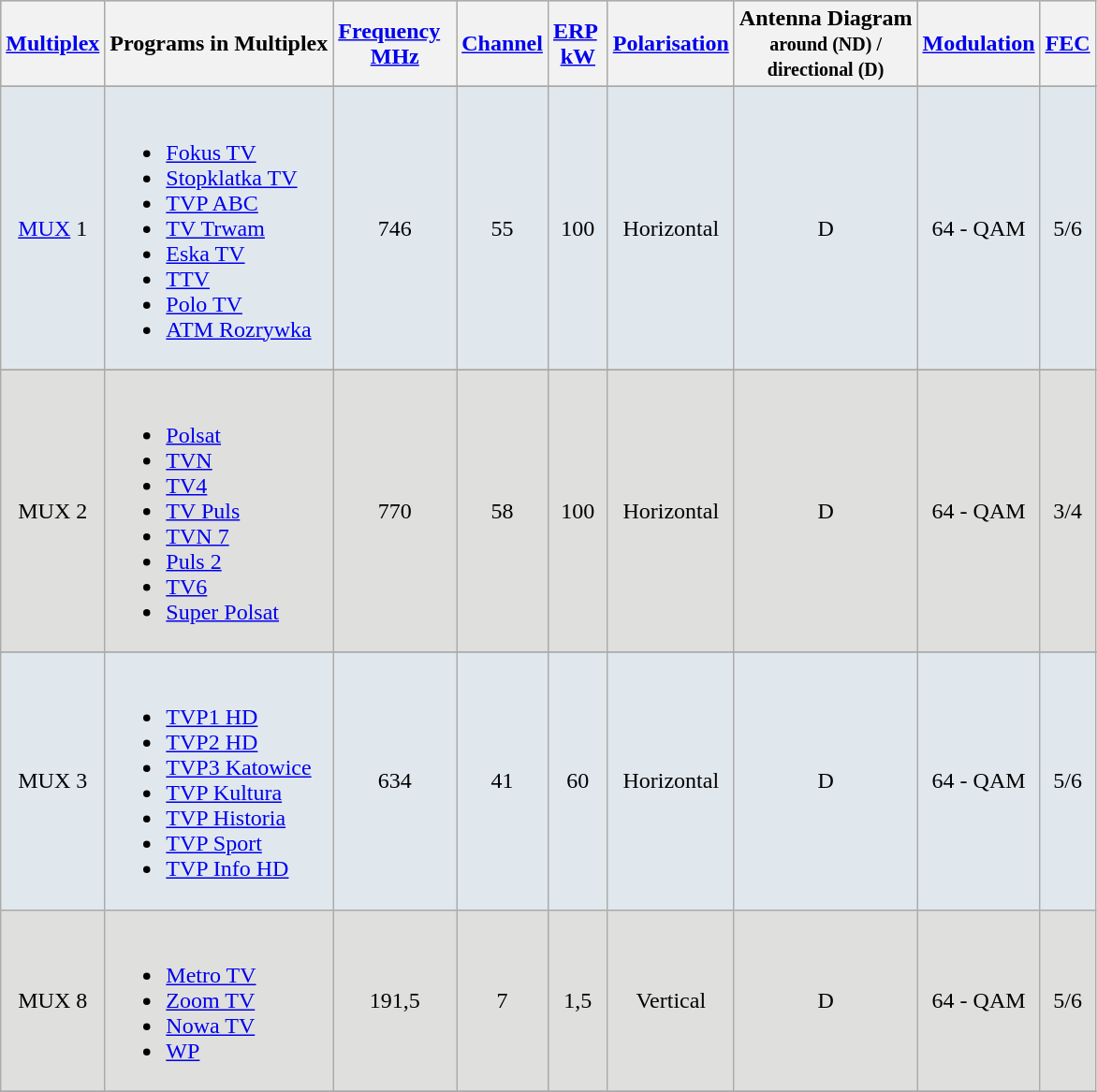<table class="wikitable"|width="100%">
<tr style="background:#cccc99;">
<th><a href='#'>Multiplex</a></th>
<th>Programs in Multiplex</th>
<th><a href='#'>Frequency</a>  <br><a href='#'>MHz</a></th>
<th><a href='#'>Channel</a></th>
<th><a href='#'>ERP</a> <br><a href='#'>kW</a></th>
<th><a href='#'>Polarisation</a></th>
<th>Antenna Diagram<br><small>around (ND) /<br>directional (D)</small></th>
<th><a href='#'>Modulation</a></th>
<th><a href='#'>FEC</a></th>
</tr>
<tr align="center">
</tr>
<tr style="background:#E0E8EE;">
<td align="center"><a href='#'>MUX</a> 1</td>
<td><br><ul><li><a href='#'>Fokus TV</a></li><li><a href='#'>Stopklatka TV</a></li><li><a href='#'>TVP ABC</a></li><li><a href='#'>TV Trwam</a></li><li><a href='#'>Eska TV</a></li><li><a href='#'>TTV</a></li><li><a href='#'>Polo TV</a></li><li><a href='#'>ATM Rozrywka</a></li></ul></td>
<td align="center">746</td>
<td align="center">55</td>
<td align="center">100</td>
<td align="center">Horizontal</td>
<td align="center">D</td>
<td align="center">64 - QAM</td>
<td align="center">5/6</td>
</tr>
<tr align="center">
</tr>
<tr style="background:#dfdfdd;">
<td align="center">MUX 2</td>
<td><br><ul><li><a href='#'>Polsat</a></li><li><a href='#'>TVN</a></li><li><a href='#'>TV4</a></li><li><a href='#'>TV Puls</a></li><li><a href='#'>TVN 7</a></li><li><a href='#'>Puls 2</a></li><li><a href='#'>TV6</a></li><li><a href='#'>Super Polsat</a></li></ul></td>
<td align="center">770</td>
<td align="center">58</td>
<td align="center">100</td>
<td align="center">Horizontal</td>
<td align="center">D</td>
<td align="center">64 - QAM</td>
<td align="center">3/4</td>
</tr>
<tr align="center">
</tr>
<tr style="background:#E0E8EE;">
<td align="center">MUX 3</td>
<td><br><ul><li><a href='#'>TVP1 HD</a></li><li><a href='#'>TVP2 HD</a></li><li><a href='#'>TVP3 Katowice</a></li><li><a href='#'>TVP Kultura</a></li><li><a href='#'>TVP Historia</a></li><li><a href='#'>TVP Sport</a></li><li><a href='#'>TVP Info HD</a></li></ul></td>
<td align="center">634</td>
<td align="center">41</td>
<td align="center">60</td>
<td align="center">Horizontal</td>
<td align="center">D</td>
<td align="center">64 - QAM</td>
<td align="center">5/6</td>
</tr>
<tr style="background:#dfdfdd;">
<td align="center">MUX 8</td>
<td><br><ul><li><a href='#'>Metro TV</a></li><li><a href='#'>Zoom TV</a></li><li><a href='#'>Nowa TV</a></li><li><a href='#'>WP</a></li></ul></td>
<td align="center">191,5</td>
<td align="center">7</td>
<td align="center">1,5</td>
<td align="center">Vertical</td>
<td align="center">D</td>
<td align="center">64 - QAM</td>
<td align="center">5/6</td>
</tr>
<tr align="center">
</tr>
</table>
